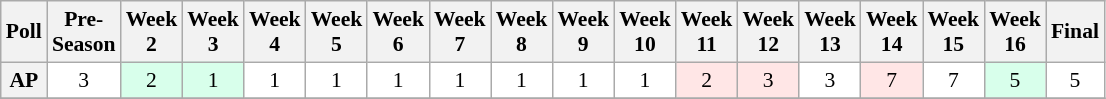<table class="wikitable" style="white-space:nowrap;font-size:90%">
<tr>
<th>Poll</th>
<th>Pre-<br>Season</th>
<th>Week<br>2</th>
<th>Week<br>3</th>
<th>Week<br>4</th>
<th>Week<br>5</th>
<th>Week<br>6</th>
<th>Week<br>7</th>
<th>Week<br>8</th>
<th>Week<br>9</th>
<th>Week<br>10</th>
<th>Week<br>11</th>
<th>Week<br>12</th>
<th>Week<br>13</th>
<th>Week<br>14</th>
<th>Week<br>15</th>
<th>Week<br>16</th>
<th>Final</th>
</tr>
<tr style="text-align:center;">
<th>AP</th>
<td style="background:#FFF;">3</td>
<td style="background:#D8FFEB;">2</td>
<td style="background:#D8FFEB;">1</td>
<td style="background:#FFF;">1</td>
<td style="background:#FFF;">1</td>
<td style="background:#FFF;">1</td>
<td style="background:#FFF;">1</td>
<td style="background:#FFF;">1</td>
<td style="background:#FFF;">1</td>
<td style="background:#FFF;">1</td>
<td style="background:#FFE6E6;">2</td>
<td style="background:#FFE6E6;">3</td>
<td style="background:#FFF;">3</td>
<td style="background:#FFE6E6;">7</td>
<td style="background:#FFF;">7</td>
<td style="background:#D8FFEB;">5</td>
<td style="background:#FFF;">5</td>
</tr>
<tr style="text-align:center;">
</tr>
</table>
